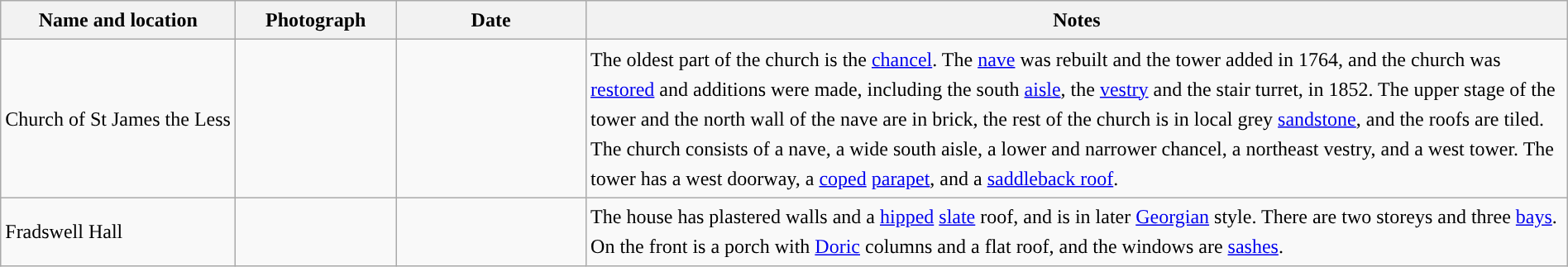<table class="wikitable sortable plainrowheaders" style="width:100%;border:0px;text-align:left;line-height:150%;">
<tr>
<th scope="col"  style="width:150px">Name and location</th>
<th scope="col"  style="width:100px" class="unsortable">Photograph</th>
<th scope="col"  style="width:120px">Date</th>
<th scope="col"  style="width:650px" class="unsortable">Notes</th>
</tr>
<tr>
<td>Church of St James the Less<br><small></small></td>
<td></td>
<td align="center"></td>
<td>The oldest part of the church is the <a href='#'>chancel</a>.  The <a href='#'>nave</a> was rebuilt and the tower added in 1764, and the church was <a href='#'>restored</a> and additions were made, including the south <a href='#'>aisle</a>, the <a href='#'>vestry</a> and the stair turret, in 1852.  The upper stage of the tower and the north wall of the nave are in brick, the rest of the church is in local grey <a href='#'>sandstone</a>, and the roofs are tiled.  The church consists of a nave, a wide south aisle, a lower and narrower chancel, a northeast vestry, and a west tower.  The tower has a west doorway, a <a href='#'>coped</a> <a href='#'>parapet</a>, and a <a href='#'>saddleback roof</a>.</td>
</tr>
<tr>
<td>Fradswell Hall<br><small></small></td>
<td></td>
<td align="center"></td>
<td>The house has plastered walls and a <a href='#'>hipped</a> <a href='#'>slate</a> roof, and is in later <a href='#'>Georgian</a> style.  There are two storeys and three <a href='#'>bays</a>.  On the front is a porch with <a href='#'>Doric</a> columns and a flat roof, and the windows are <a href='#'>sashes</a>.</td>
</tr>
<tr>
</tr>
</table>
